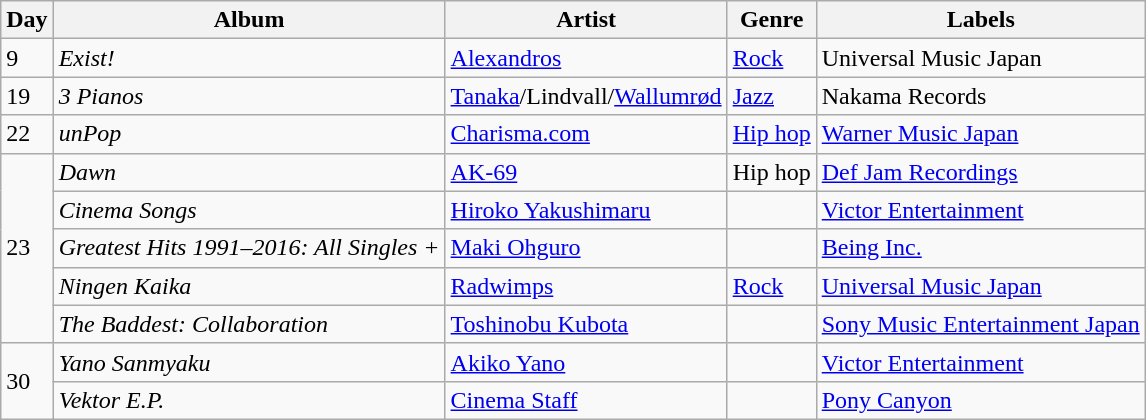<table class="wikitable">
<tr>
<th>Day</th>
<th>Album</th>
<th>Artist</th>
<th>Genre</th>
<th>Labels</th>
</tr>
<tr>
<td>9</td>
<td><em>Exist!</em></td>
<td><a href='#'>Alexandros</a></td>
<td><a href='#'>Rock</a></td>
<td>Universal Music Japan</td>
</tr>
<tr>
<td>19</td>
<td><em>3 Pianos</em></td>
<td><a href='#'>Tanaka</a>/Lindvall/<a href='#'>Wallumrød</a></td>
<td><a href='#'>Jazz</a></td>
<td>Nakama Records</td>
</tr>
<tr>
<td>22</td>
<td><em>unPop</em></td>
<td><a href='#'>Charisma.com</a></td>
<td><a href='#'>Hip hop</a></td>
<td><a href='#'>Warner Music Japan</a></td>
</tr>
<tr>
<td rowspan="5">23</td>
<td><em>Dawn</em></td>
<td><a href='#'>AK-69</a></td>
<td>Hip hop</td>
<td><a href='#'>Def Jam Recordings</a></td>
</tr>
<tr>
<td><em>Cinema Songs</em></td>
<td><a href='#'>Hiroko Yakushimaru</a></td>
<td></td>
<td><a href='#'>Victor Entertainment</a></td>
</tr>
<tr>
<td><em>Greatest Hits 1991–2016: All Singles +</em></td>
<td><a href='#'>Maki Ohguro</a></td>
<td></td>
<td><a href='#'>Being Inc.</a></td>
</tr>
<tr>
<td><em>Ningen Kaika</em></td>
<td><a href='#'>Radwimps</a></td>
<td><a href='#'>Rock</a></td>
<td><a href='#'>Universal Music Japan</a></td>
</tr>
<tr>
<td><em>The Baddest: Collaboration</em></td>
<td><a href='#'>Toshinobu Kubota</a></td>
<td></td>
<td><a href='#'>Sony Music Entertainment Japan</a></td>
</tr>
<tr>
<td rowspan="2">30</td>
<td><em>Yano Sanmyaku</em></td>
<td><a href='#'>Akiko Yano</a></td>
<td></td>
<td><a href='#'>Victor Entertainment</a></td>
</tr>
<tr>
<td><em>Vektor E.P.</em></td>
<td><a href='#'>Cinema Staff</a></td>
<td></td>
<td><a href='#'>Pony Canyon</a></td>
</tr>
</table>
